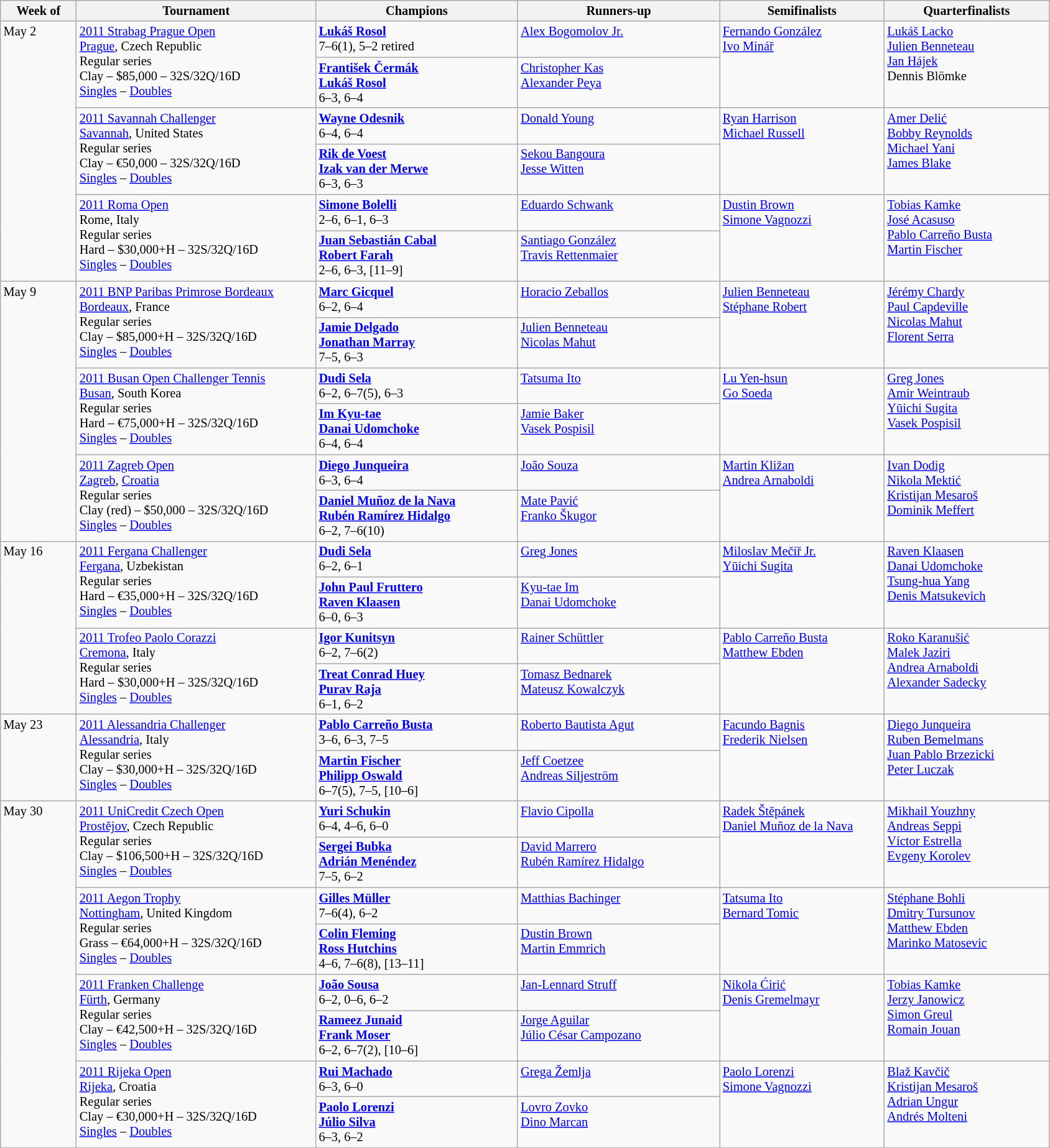<table class=wikitable style=font-size:85%>
<tr>
<th width=75>Week of</th>
<th width=250>Tournament</th>
<th width=210>Champions</th>
<th width=210>Runners-up</th>
<th width=170>Semifinalists</th>
<th width=170>Quarterfinalists</th>
</tr>
<tr valign=top>
<td rowspan=6>May 2</td>
<td rowspan=2><a href='#'>2011 Strabag Prague Open</a><br> <a href='#'>Prague</a>, Czech Republic<br>Regular series<br>Clay – $85,000 – 32S/32Q/16D<br><a href='#'>Singles</a> – <a href='#'>Doubles</a></td>
<td> <strong><a href='#'>Lukáš Rosol</a></strong><br>7–6(1), 5–2 retired</td>
<td> <a href='#'>Alex Bogomolov Jr.</a></td>
<td rowspan=2> <a href='#'>Fernando González</a><br> <a href='#'>Ivo Minář</a></td>
<td rowspan=2> <a href='#'>Lukáš Lacko</a><br> <a href='#'>Julien Benneteau</a><br> <a href='#'>Jan Hájek</a><br> Dennis Blömke</td>
</tr>
<tr valign=top>
<td> <strong><a href='#'>František Čermák</a><br> <a href='#'>Lukáš Rosol</a></strong><br>6–3, 6–4</td>
<td> <a href='#'>Christopher Kas</a><br> <a href='#'>Alexander Peya</a></td>
</tr>
<tr valign=top>
<td rowspan=2><a href='#'>2011 Savannah Challenger</a><br> <a href='#'>Savannah</a>, United States<br>Regular series<br>Clay – €50,000 – 32S/32Q/16D<br><a href='#'>Singles</a> – <a href='#'>Doubles</a></td>
<td> <strong><a href='#'>Wayne Odesnik</a></strong><br>6–4, 6–4</td>
<td> <a href='#'>Donald Young</a></td>
<td rowspan=2> <a href='#'>Ryan Harrison</a><br> <a href='#'>Michael Russell</a></td>
<td rowspan=2> <a href='#'>Amer Delić</a><br> <a href='#'>Bobby Reynolds</a><br> <a href='#'>Michael Yani</a><br> <a href='#'>James Blake</a></td>
</tr>
<tr valign=top>
<td> <strong><a href='#'>Rik de Voest</a><br> <a href='#'>Izak van der Merwe</a></strong><br>6–3, 6–3</td>
<td> <a href='#'>Sekou Bangoura</a><br> <a href='#'>Jesse Witten</a></td>
</tr>
<tr valign=top>
<td rowspan=2><a href='#'>2011 Roma Open</a><br> Rome, Italy<br>Regular series<br>Hard – $30,000+H – 32S/32Q/16D<br><a href='#'>Singles</a> – <a href='#'>Doubles</a></td>
<td> <strong><a href='#'>Simone Bolelli</a></strong><br>2–6, 6–1, 6–3</td>
<td> <a href='#'>Eduardo Schwank</a></td>
<td rowspan=2> <a href='#'>Dustin Brown</a><br> <a href='#'>Simone Vagnozzi</a></td>
<td rowspan=2> <a href='#'>Tobias Kamke</a><br> <a href='#'>José Acasuso</a><br> <a href='#'>Pablo Carreño Busta</a><br> <a href='#'>Martin Fischer</a></td>
</tr>
<tr valign=top>
<td> <strong><a href='#'>Juan Sebastián Cabal</a><br> <a href='#'>Robert Farah</a></strong><br>2–6, 6–3, [11–9]</td>
<td> <a href='#'>Santiago González</a><br> <a href='#'>Travis Rettenmaier</a></td>
</tr>
<tr valign=top>
<td rowspan=6>May 9</td>
<td rowspan=2><a href='#'>2011 BNP Paribas Primrose Bordeaux</a><br> <a href='#'>Bordeaux</a>, France<br>Regular series<br>Clay – $85,000+H – 32S/32Q/16D<br><a href='#'>Singles</a> – <a href='#'>Doubles</a></td>
<td> <strong><a href='#'>Marc Gicquel</a></strong><br>6–2, 6–4</td>
<td> <a href='#'>Horacio Zeballos</a></td>
<td rowspan=2> <a href='#'>Julien Benneteau</a><br><a href='#'>Stéphane Robert</a></td>
<td rowspan=2> <a href='#'>Jérémy Chardy</a><br> <a href='#'>Paul Capdeville</a><br> <a href='#'>Nicolas Mahut</a><br> <a href='#'>Florent Serra</a></td>
</tr>
<tr valign=top>
<td> <strong><a href='#'>Jamie Delgado</a></strong><br> <strong><a href='#'>Jonathan Marray</a></strong><br>7–5, 6–3</td>
<td> <a href='#'>Julien Benneteau</a><br> <a href='#'>Nicolas Mahut</a></td>
</tr>
<tr valign=top>
<td rowspan=2><a href='#'>2011 Busan Open Challenger Tennis</a><br> <a href='#'>Busan</a>, South Korea<br>Regular series<br>Hard – €75,000+H – 32S/32Q/16D<br><a href='#'>Singles</a> – <a href='#'>Doubles</a></td>
<td> <strong><a href='#'>Dudi Sela</a></strong><br>6–2, 6–7(5), 6–3</td>
<td> <a href='#'>Tatsuma Ito</a></td>
<td rowspan=2> <a href='#'>Lu Yen-hsun</a><br> <a href='#'>Go Soeda</a></td>
<td rowspan=2> <a href='#'>Greg Jones</a><br> <a href='#'>Amir Weintraub</a><br> <a href='#'>Yūichi Sugita</a><br> <a href='#'>Vasek Pospisil</a></td>
</tr>
<tr valign=top>
<td> <strong><a href='#'>Im Kyu-tae</a></strong><br> <strong><a href='#'>Danai Udomchoke</a></strong><br>6–4, 6–4</td>
<td> <a href='#'>Jamie Baker</a><br> <a href='#'>Vasek Pospisil</a></td>
</tr>
<tr valign=top>
<td rowspan=2><a href='#'>2011 Zagreb Open</a><br><a href='#'>Zagreb</a>, <a href='#'>Croatia</a><br>Regular series<br>Clay (red) – $50,000 – 32S/32Q/16D<br><a href='#'>Singles</a> – <a href='#'>Doubles</a></td>
<td> <strong><a href='#'>Diego Junqueira</a></strong><br>6–3, 6–4</td>
<td> <a href='#'>João Souza</a></td>
<td rowspan=2> <a href='#'>Martin Kližan</a><br> <a href='#'>Andrea Arnaboldi</a></td>
<td rowspan=2> <a href='#'>Ivan Dodig</a><br> <a href='#'>Nikola Mektić</a><br> <a href='#'>Kristijan Mesaroš</a><br> <a href='#'>Dominik Meffert</a></td>
</tr>
<tr valign=top>
<td> <strong><a href='#'>Daniel Muñoz de la Nava</a><br> <a href='#'>Rubén Ramírez Hidalgo</a></strong><br>6–2, 7–6(10)</td>
<td> <a href='#'>Mate Pavić</a><br> <a href='#'>Franko Škugor</a></td>
</tr>
<tr valign=top>
<td rowspan=4>May 16</td>
<td rowspan=2><a href='#'>2011 Fergana Challenger</a><br><a href='#'>Fergana</a>, Uzbekistan<br>Regular series<br>Hard – €35,000+H – 32S/32Q/16D<br><a href='#'>Singles</a> – <a href='#'>Doubles</a></td>
<td> <strong><a href='#'>Dudi Sela</a></strong><br>6–2, 6–1</td>
<td> <a href='#'>Greg Jones</a></td>
<td rowspan=2> <a href='#'>Miloslav Mečíř Jr.</a><br> <a href='#'>Yūichi Sugita</a></td>
<td rowspan=2> <a href='#'>Raven Klaasen</a><br> <a href='#'>Danai Udomchoke</a><br> <a href='#'>Tsung-hua Yang</a><br> <a href='#'>Denis Matsukevich</a></td>
</tr>
<tr valign=top>
<td> <strong><a href='#'>John Paul Fruttero</a></strong><br> <strong><a href='#'>Raven Klaasen</a></strong><br>6–0, 6–3</td>
<td> <a href='#'>Kyu-tae Im</a><br> <a href='#'>Danai Udomchoke</a></td>
</tr>
<tr valign=top>
<td rowspan=2><a href='#'>2011 Trofeo Paolo Corazzi</a><br> <a href='#'>Cremona</a>, Italy<br>Regular series<br>Hard – $30,000+H – 32S/32Q/16D<br><a href='#'>Singles</a> – <a href='#'>Doubles</a></td>
<td> <strong><a href='#'>Igor Kunitsyn</a></strong><br>6–2, 7–6(2)</td>
<td> <a href='#'>Rainer Schüttler</a></td>
<td rowspan=2> <a href='#'>Pablo Carreño Busta</a><br> <a href='#'>Matthew Ebden</a></td>
<td rowspan=2> <a href='#'>Roko Karanušić</a><br> <a href='#'>Malek Jaziri</a><br> <a href='#'>Andrea Arnaboldi</a><br> <a href='#'>Alexander Sadecky</a></td>
</tr>
<tr valign=top>
<td> <strong><a href='#'>Treat Conrad Huey</a></strong><br> <strong><a href='#'>Purav Raja</a></strong><br>6–1, 6–2</td>
<td> <a href='#'>Tomasz Bednarek</a><br> <a href='#'>Mateusz Kowalczyk</a></td>
</tr>
<tr valign=top>
<td rowspan=2>May 23</td>
<td rowspan=2><a href='#'>2011 Alessandria Challenger</a><br> <a href='#'>Alessandria</a>, Italy<br>Regular series<br>Clay – $30,000+H – 32S/32Q/16D<br><a href='#'>Singles</a> – <a href='#'>Doubles</a></td>
<td> <strong><a href='#'>Pablo Carreño Busta</a></strong><br>3–6, 6–3, 7–5</td>
<td> <a href='#'>Roberto Bautista Agut</a></td>
<td rowspan=2> <a href='#'>Facundo Bagnis</a><br> <a href='#'>Frederik Nielsen</a></td>
<td rowspan=2> <a href='#'>Diego Junqueira</a><br> <a href='#'>Ruben Bemelmans</a><br> <a href='#'>Juan Pablo Brzezicki</a><br> <a href='#'>Peter Luczak</a></td>
</tr>
<tr valign=top>
<td> <strong><a href='#'>Martin Fischer</a></strong><br> <strong><a href='#'>Philipp Oswald</a></strong><br>6–7(5), 7–5, [10–6]</td>
<td> <a href='#'>Jeff Coetzee</a><br> <a href='#'>Andreas Siljeström</a></td>
</tr>
<tr valign=top>
<td rowspan=8>May 30</td>
<td rowspan=2><a href='#'>2011 UniCredit Czech Open</a><br><a href='#'>Prostějov</a>, Czech Republic<br>Regular series<br>Clay – $106,500+H – 32S/32Q/16D<br><a href='#'>Singles</a> – <a href='#'>Doubles</a></td>
<td> <strong><a href='#'>Yuri Schukin</a></strong><br>6–4, 4–6, 6–0</td>
<td> <a href='#'>Flavio Cipolla</a></td>
<td rowspan=2> <a href='#'>Radek Štěpánek</a><br> <a href='#'>Daniel Muñoz de la Nava</a></td>
<td rowspan=2> <a href='#'>Mikhail Youzhny</a><br> <a href='#'>Andreas Seppi</a><br> <a href='#'>Víctor Estrella</a><br> <a href='#'>Evgeny Korolev</a></td>
</tr>
<tr valign=top>
<td> <strong><a href='#'>Sergei Bubka</a></strong><br> <strong><a href='#'>Adrián Menéndez</a></strong><br>7–5, 6–2</td>
<td> <a href='#'>David Marrero</a><br> <a href='#'>Rubén Ramírez Hidalgo</a></td>
</tr>
<tr valign=top>
<td rowspan=2><a href='#'>2011 Aegon Trophy</a><br><a href='#'>Nottingham</a>, United Kingdom<br>Regular series<br>Grass – €64,000+H – 32S/32Q/16D<br><a href='#'>Singles</a> – <a href='#'>Doubles</a></td>
<td> <strong><a href='#'>Gilles Müller</a></strong><br>7–6(4), 6–2</td>
<td> <a href='#'>Matthias Bachinger</a></td>
<td rowspan=2> <a href='#'>Tatsuma Ito</a><br> <a href='#'>Bernard Tomic</a></td>
<td rowspan=2> <a href='#'>Stéphane Bohli</a><br> <a href='#'>Dmitry Tursunov</a><br> <a href='#'>Matthew Ebden</a><br> <a href='#'>Marinko Matosevic</a></td>
</tr>
<tr valign=top>
<td> <strong><a href='#'>Colin Fleming</a></strong><br> <strong><a href='#'>Ross Hutchins</a></strong><br>4–6, 7–6(8), [13–11]</td>
<td> <a href='#'>Dustin Brown</a><br> <a href='#'>Martin Emmrich</a></td>
</tr>
<tr valign=top>
<td rowspan=2><a href='#'>2011 Franken Challenge</a><br><a href='#'>Fürth</a>, Germany<br>Regular series<br>Clay – €42,500+H – 32S/32Q/16D<br><a href='#'>Singles</a> – <a href='#'>Doubles</a></td>
<td> <strong><a href='#'>João Sousa</a></strong><br>6–2, 0–6, 6–2</td>
<td> <a href='#'>Jan-Lennard Struff</a></td>
<td rowspan=2> <a href='#'>Nikola Ćirić</a><br> <a href='#'>Denis Gremelmayr</a></td>
<td rowspan=2> <a href='#'>Tobias Kamke</a><br> <a href='#'>Jerzy Janowicz</a><br> <a href='#'>Simon Greul</a><br> <a href='#'>Romain Jouan</a></td>
</tr>
<tr valign=top>
<td> <strong><a href='#'>Rameez Junaid</a></strong><br> <strong><a href='#'>Frank Moser</a></strong><br>6–2, 6–7(2), [10–6]</td>
<td> <a href='#'>Jorge Aguilar</a><br> <a href='#'>Júlio César Campozano</a></td>
</tr>
<tr valign=top>
<td rowspan=2><a href='#'>2011 Rijeka Open</a><br> <a href='#'>Rijeka</a>, Croatia<br>Regular series<br>Clay – €30,000+H – 32S/32Q/16D<br><a href='#'>Singles</a> – <a href='#'>Doubles</a></td>
<td> <strong><a href='#'>Rui Machado</a></strong><br>6–3, 6–0</td>
<td> <a href='#'>Grega Žemlja</a></td>
<td rowspan=2> <a href='#'>Paolo Lorenzi</a><br> <a href='#'>Simone Vagnozzi</a></td>
<td rowspan=2> <a href='#'>Blaž Kavčič</a><br> <a href='#'>Kristijan Mesaroš</a><br> <a href='#'>Adrian Ungur</a><br> <a href='#'>Andrés Molteni</a></td>
</tr>
<tr valign=top>
<td> <strong><a href='#'>Paolo Lorenzi</a></strong><br> <strong><a href='#'>Júlio Silva</a></strong><br>6–3, 6–2</td>
<td> <a href='#'>Lovro Zovko</a><br> <a href='#'>Dino Marcan</a></td>
</tr>
<tr valign=top>
</tr>
</table>
